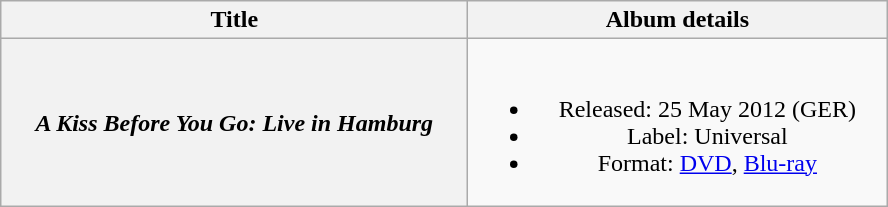<table class="wikitable plainrowheaders" style="text-align:center;">
<tr>
<th scope="col" style="width:19em;">Title</th>
<th scope="col" style="width:17em;">Album details</th>
</tr>
<tr>
<th scope="row"><em>A Kiss Before You Go: Live in Hamburg</em></th>
<td><br><ul><li>Released: 25 May 2012 <span>(GER)</span></li><li>Label: Universal</li><li>Format: <a href='#'>DVD</a>, <a href='#'>Blu-ray</a></li></ul></td>
</tr>
</table>
